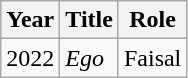<table class="wikitable sortable plainrowheaders">
<tr style="text-align:center;">
<th scope="col">Year</th>
<th scope="col">Title</th>
<th scope="col">Role</th>
</tr>
<tr>
<td>2022</td>
<td><em>Ego</em></td>
<td>Faisal</td>
</tr>
</table>
